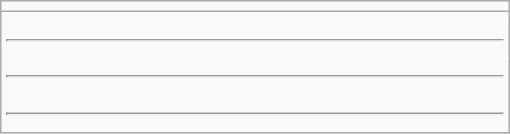<table class="wikitable" width=340px style="float:right">
<tr>
<td></td>
</tr>
<tr>
<td style="border:none"></td>
</tr>
<tr>
<td style="border:none"><hr></td>
</tr>
<tr>
<td style="border:none"><hr></td>
</tr>
<tr>
<td style="border:none"><hr></td>
</tr>
</table>
